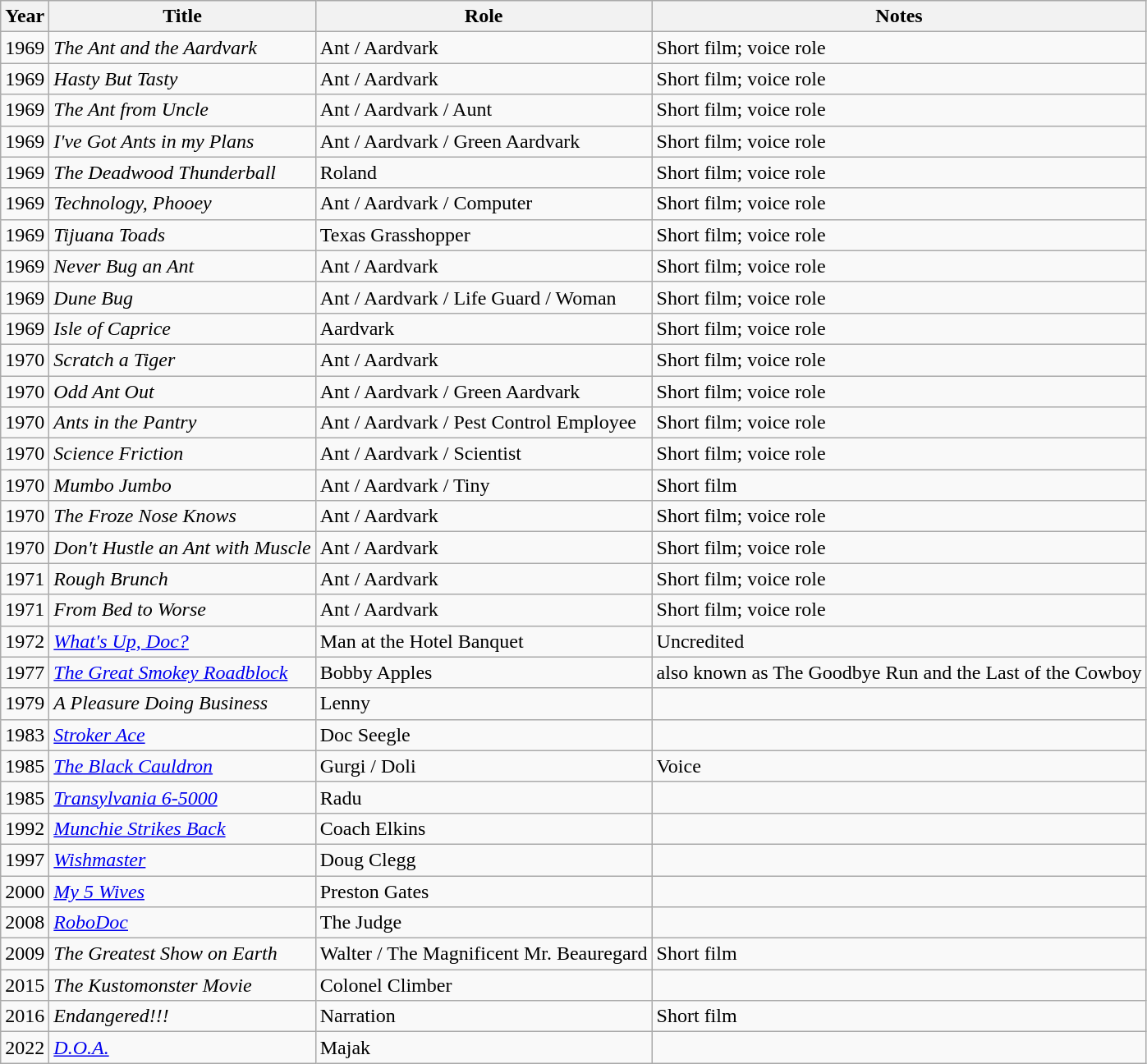<table class="wikitable">
<tr>
<th>Year</th>
<th>Title</th>
<th>Role</th>
<th>Notes</th>
</tr>
<tr>
<td>1969</td>
<td><em>The Ant and the Aardvark</em></td>
<td>Ant / Aardvark</td>
<td>Short film; voice role</td>
</tr>
<tr>
<td>1969</td>
<td><em>Hasty But Tasty</em></td>
<td>Ant / Aardvark</td>
<td>Short film; voice role</td>
</tr>
<tr>
<td>1969</td>
<td><em>The Ant from Uncle</em></td>
<td>Ant / Aardvark / Aunt</td>
<td>Short film; voice role</td>
</tr>
<tr>
<td>1969</td>
<td><em>I've Got Ants in my Plans</em></td>
<td>Ant / Aardvark / Green Aardvark</td>
<td>Short film; voice role</td>
</tr>
<tr>
<td>1969</td>
<td><em>The Deadwood Thunderball</em></td>
<td>Roland</td>
<td>Short film; voice role</td>
</tr>
<tr>
<td>1969</td>
<td><em>Technology, Phooey</em></td>
<td>Ant / Aardvark / Computer</td>
<td>Short film; voice role</td>
</tr>
<tr>
<td>1969</td>
<td><em>Tijuana Toads</em></td>
<td>Texas Grasshopper</td>
<td>Short film; voice role</td>
</tr>
<tr>
<td>1969</td>
<td><em>Never Bug an Ant</em></td>
<td>Ant / Aardvark</td>
<td>Short film; voice role</td>
</tr>
<tr>
<td>1969</td>
<td><em>Dune Bug</em></td>
<td>Ant / Aardvark / Life Guard / Woman</td>
<td>Short film; voice role</td>
</tr>
<tr>
<td>1969</td>
<td><em>Isle of Caprice</em></td>
<td>Aardvark</td>
<td>Short film; voice role</td>
</tr>
<tr>
<td>1970</td>
<td><em>Scratch a Tiger</em></td>
<td>Ant / Aardvark</td>
<td>Short film; voice role</td>
</tr>
<tr>
<td>1970</td>
<td><em>Odd Ant Out</em></td>
<td>Ant / Aardvark / Green Aardvark</td>
<td>Short film; voice role</td>
</tr>
<tr>
<td>1970</td>
<td><em>Ants in the Pantry</em></td>
<td>Ant / Aardvark / Pest Control Employee</td>
<td>Short film; voice role</td>
</tr>
<tr>
<td>1970</td>
<td><em>Science Friction</em></td>
<td>Ant / Aardvark / Scientist</td>
<td>Short film; voice role</td>
</tr>
<tr>
<td>1970</td>
<td><em>Mumbo Jumbo</em></td>
<td>Ant / Aardvark / Tiny</td>
<td>Short film</td>
</tr>
<tr>
<td>1970</td>
<td><em>The Froze Nose Knows</em></td>
<td>Ant / Aardvark</td>
<td>Short film; voice role</td>
</tr>
<tr>
<td>1970</td>
<td><em>Don't Hustle an Ant with Muscle</em></td>
<td>Ant / Aardvark</td>
<td>Short film; voice role</td>
</tr>
<tr>
<td>1971</td>
<td><em>Rough Brunch</em></td>
<td>Ant / Aardvark</td>
<td>Short film; voice role</td>
</tr>
<tr>
<td>1971</td>
<td><em>From Bed to Worse</em></td>
<td>Ant / Aardvark</td>
<td>Short film; voice role</td>
</tr>
<tr>
<td>1972</td>
<td><em><a href='#'>What's Up, Doc?</a></em></td>
<td>Man at the Hotel Banquet</td>
<td>Uncredited</td>
</tr>
<tr>
<td>1977</td>
<td><em><a href='#'>The Great Smokey Roadblock</a></em></td>
<td>Bobby Apples</td>
<td>also known as The Goodbye Run and the Last of the Cowboy</td>
</tr>
<tr>
<td>1979</td>
<td><em>A Pleasure Doing Business</em></td>
<td>Lenny</td>
<td></td>
</tr>
<tr>
<td>1983</td>
<td><em><a href='#'>Stroker Ace</a></em></td>
<td>Doc Seegle</td>
<td></td>
</tr>
<tr>
<td>1985</td>
<td><em><a href='#'>The Black Cauldron</a></em></td>
<td>Gurgi / Doli</td>
<td>Voice</td>
</tr>
<tr>
<td>1985</td>
<td><em><a href='#'>Transylvania 6-5000</a></em></td>
<td>Radu</td>
<td></td>
</tr>
<tr>
<td>1992</td>
<td><em><a href='#'>Munchie Strikes Back</a></em></td>
<td>Coach Elkins</td>
<td></td>
</tr>
<tr>
<td>1997</td>
<td><em><a href='#'>Wishmaster</a></em></td>
<td>Doug Clegg</td>
<td></td>
</tr>
<tr>
<td>2000</td>
<td><em><a href='#'>My 5 Wives</a></em></td>
<td>Preston Gates</td>
<td></td>
</tr>
<tr>
<td>2008</td>
<td><em><a href='#'>RoboDoc</a></em></td>
<td>The Judge</td>
<td></td>
</tr>
<tr>
<td>2009</td>
<td><em>The Greatest Show on Earth</em></td>
<td>Walter / The Magnificent Mr. Beauregard</td>
<td>Short film</td>
</tr>
<tr>
<td>2015</td>
<td><em>The Kustomonster Movie</em></td>
<td>Colonel Climber</td>
<td></td>
</tr>
<tr>
<td>2016</td>
<td><em>Endangered!!!</em></td>
<td>Narration</td>
<td>Short film</td>
</tr>
<tr>
<td>2022</td>
<td><em><a href='#'>D.O.A.</a></em></td>
<td>Majak</td>
<td></td>
</tr>
</table>
